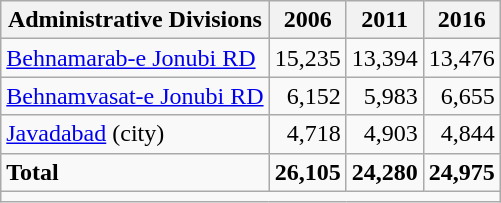<table class="wikitable">
<tr>
<th>Administrative Divisions</th>
<th>2006</th>
<th>2011</th>
<th>2016</th>
</tr>
<tr>
<td><a href='#'>Behnamarab-e Jonubi RD</a></td>
<td style="text-align: right;">15,235</td>
<td style="text-align: right;">13,394</td>
<td style="text-align: right;">13,476</td>
</tr>
<tr>
<td><a href='#'>Behnamvasat-e Jonubi RD</a></td>
<td style="text-align: right;">6,152</td>
<td style="text-align: right;">5,983</td>
<td style="text-align: right;">6,655</td>
</tr>
<tr>
<td><a href='#'>Javadabad</a> (city)</td>
<td style="text-align: right;">4,718</td>
<td style="text-align: right;">4,903</td>
<td style="text-align: right;">4,844</td>
</tr>
<tr>
<td><strong>Total</strong></td>
<td style="text-align: right;"><strong>26,105</strong></td>
<td style="text-align: right;"><strong>24,280</strong></td>
<td style="text-align: right;"><strong>24,975</strong></td>
</tr>
<tr>
<td colspan=4></td>
</tr>
</table>
